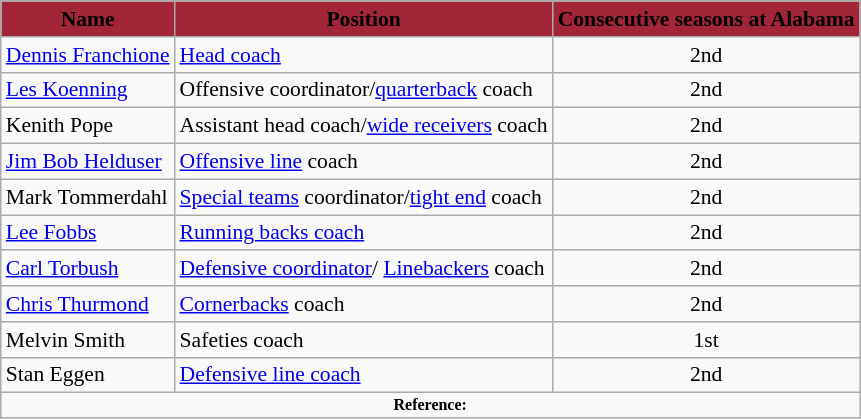<table class="wikitable" style="font-size:90%;">
<tr>
<th style="background:#A32638;"><span>Name</span></th>
<th style="background:#A32638;"><span>Position</span></th>
<th style="background:#A32638;"><span>Consecutive seasons at Alabama </span></th>
</tr>
<tr>
<td><a href='#'>Dennis Franchione</a></td>
<td><a href='#'>Head coach</a></td>
<td align=center>2nd</td>
</tr>
<tr>
<td><a href='#'>Les Koenning</a></td>
<td>Offensive coordinator/<a href='#'>quarterback</a> coach</td>
<td align=center>2nd</td>
</tr>
<tr>
<td>Kenith Pope</td>
<td>Assistant head coach/<a href='#'>wide receivers</a> coach</td>
<td align=center>2nd</td>
</tr>
<tr>
<td><a href='#'>Jim Bob Helduser</a></td>
<td><a href='#'>Offensive line</a> coach</td>
<td align=center>2nd</td>
</tr>
<tr>
<td>Mark Tommerdahl</td>
<td><a href='#'>Special teams</a> coordinator/<a href='#'>tight end</a> coach</td>
<td align=center>2nd</td>
</tr>
<tr>
<td><a href='#'>Lee Fobbs</a></td>
<td><a href='#'>Running backs coach</a></td>
<td align=center>2nd</td>
</tr>
<tr>
<td><a href='#'>Carl Torbush</a></td>
<td><a href='#'>Defensive coordinator</a>/ <a href='#'>Linebackers</a> coach</td>
<td align=center>2nd</td>
</tr>
<tr>
<td><a href='#'>Chris Thurmond</a></td>
<td><a href='#'>Cornerbacks</a> coach</td>
<td align=center>2nd</td>
</tr>
<tr>
<td>Melvin Smith</td>
<td>Safeties coach</td>
<td align=center>1st</td>
</tr>
<tr>
<td>Stan Eggen</td>
<td><a href='#'>Defensive line coach</a></td>
<td align=center>2nd</td>
</tr>
<tr>
<td colspan="4"  style="font-size:8pt; text-align:center;"><strong>Reference:</strong></td>
</tr>
</table>
